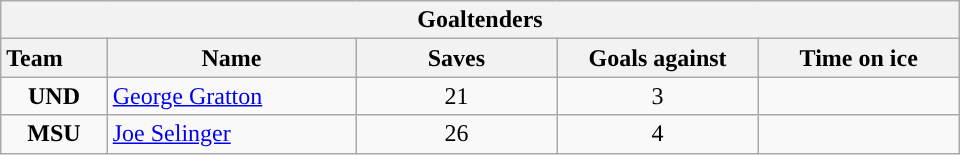<table class="wikitable" style="width:40em; text-align:right;">
<tr>
<th colspan=5>Goaltenders</th>
</tr>
<tr>
<th style="width:4em; text-align:left;">Team</th>
<th style="width:10em;">Name</th>
<th style="width:8em;">Saves</th>
<th style="width:8em;">Goals against</th>
<th style="width:8em;">Time on ice</th>
</tr>
<tr>
<td align=center><strong>UND</strong></td>
<td style="text-align:left;"><a href='#'>George Gratton</a></td>
<td align=center>21</td>
<td align=center>3</td>
<td align=center></td>
</tr>
<tr>
<td align=center><strong>MSU</strong></td>
<td style="text-align:left;"><a href='#'>Joe Selinger</a></td>
<td align=center>26</td>
<td align=center>4</td>
<td align=center></td>
</tr>
</table>
